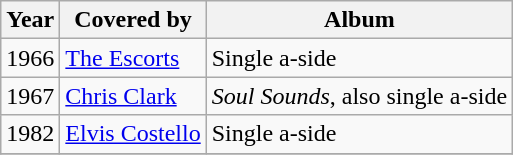<table class="wikitable">
<tr>
<th>Year</th>
<th>Covered by</th>
<th>Album</th>
</tr>
<tr>
<td>1966</td>
<td><a href='#'>The Escorts</a></td>
<td>Single a-side</td>
</tr>
<tr>
<td>1967</td>
<td><a href='#'>Chris Clark</a></td>
<td><em>Soul Sounds</em>, also single a-side</td>
</tr>
<tr>
<td>1982</td>
<td><a href='#'>Elvis Costello</a></td>
<td>Single a-side</td>
</tr>
<tr>
</tr>
</table>
